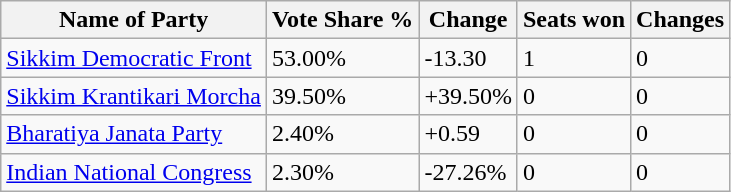<table class="wikitable sortable">
<tr>
<th>Name of Party</th>
<th>Vote Share %</th>
<th>Change</th>
<th>Seats won</th>
<th>Changes</th>
</tr>
<tr>
<td><a href='#'>Sikkim Democratic Front</a></td>
<td>53.00%</td>
<td>-13.30</td>
<td>1</td>
<td>0</td>
</tr>
<tr>
<td><a href='#'>Sikkim Krantikari Morcha</a></td>
<td>39.50%</td>
<td>+39.50%</td>
<td>0</td>
<td>0</td>
</tr>
<tr>
<td><a href='#'>Bharatiya Janata Party</a></td>
<td>2.40%</td>
<td>+0.59</td>
<td>0</td>
<td>0</td>
</tr>
<tr>
<td><a href='#'>Indian National Congress</a></td>
<td>2.30%</td>
<td>-27.26%</td>
<td>0</td>
<td>0</td>
</tr>
</table>
